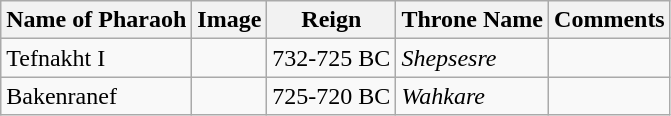<table class="wikitable">
<tr>
<th>Name of Pharaoh</th>
<th>Image</th>
<th>Reign</th>
<th>Throne Name</th>
<th>Comments</th>
</tr>
<tr>
<td>Tefnakht I</td>
<td></td>
<td>732-725 BC</td>
<td><em>Shepsesre</em></td>
<td></td>
</tr>
<tr>
<td>Bakenranef</td>
<td></td>
<td>725-720 BC</td>
<td><em>Wahkare</em></td>
<td></td>
</tr>
</table>
